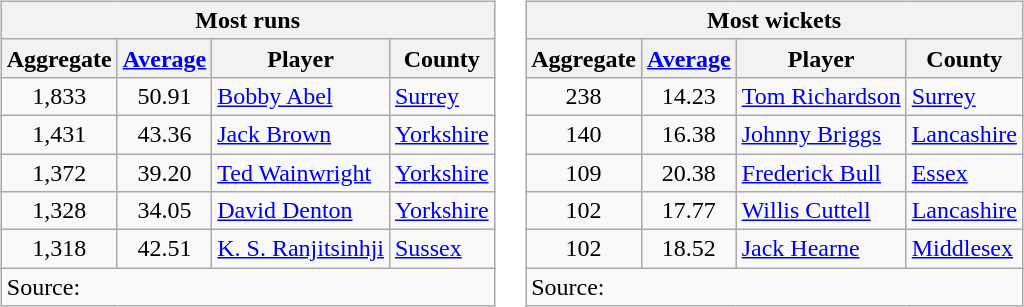<table>
<tr valign="top">
<td><br><table class="wikitable" style="text-align:left;">
<tr>
<th colspan=4>Most runs</th>
</tr>
<tr>
<th>Aggregate</th>
<th><a href='#'>Average</a></th>
<th>Player</th>
<th>County</th>
</tr>
<tr>
<td style="text-align:center;">1,833</td>
<td style="text-align:center;">50.91</td>
<td><a href='#'>Bobby Abel</a></td>
<td><a href='#'>Surrey</a></td>
</tr>
<tr>
<td style="text-align:center;">1,431</td>
<td style="text-align:center;">43.36</td>
<td><a href='#'>Jack Brown</a></td>
<td><a href='#'>Yorkshire</a></td>
</tr>
<tr>
<td style="text-align:center;">1,372</td>
<td style="text-align:center;">39.20</td>
<td><a href='#'>Ted Wainwright</a></td>
<td><a href='#'>Yorkshire</a></td>
</tr>
<tr>
<td style="text-align:center;">1,328</td>
<td style="text-align:center;">34.05</td>
<td><a href='#'>David Denton</a></td>
<td><a href='#'>Yorkshire</a></td>
</tr>
<tr>
<td style="text-align:center;">1,318</td>
<td style="text-align:center;">42.51</td>
<td><a href='#'>K. S. Ranjitsinhji</a></td>
<td><a href='#'>Sussex</a></td>
</tr>
<tr>
<td colspan=4 align="left">Source:</td>
</tr>
</table>
</td>
<td><br><table class="wikitable" style="text-align:left;">
<tr>
<th colspan=4>Most wickets</th>
</tr>
<tr>
<th>Aggregate</th>
<th><a href='#'>Average</a></th>
<th>Player</th>
<th>County</th>
</tr>
<tr>
<td style="text-align:center;">238</td>
<td style="text-align:center;">14.23</td>
<td><a href='#'>Tom Richardson</a></td>
<td><a href='#'>Surrey</a></td>
</tr>
<tr>
<td style="text-align:center;">140</td>
<td style="text-align:center;">16.38</td>
<td><a href='#'>Johnny Briggs</a></td>
<td><a href='#'>Lancashire</a></td>
</tr>
<tr>
<td style="text-align:center;">109</td>
<td style="text-align:center;">20.38</td>
<td><a href='#'>Frederick Bull</a></td>
<td><a href='#'>Essex</a></td>
</tr>
<tr>
<td style="text-align:center;">102</td>
<td style="text-align:center;">17.77</td>
<td><a href='#'>Willis Cuttell</a></td>
<td><a href='#'>Lancashire</a></td>
</tr>
<tr>
<td style="text-align:center;">102</td>
<td style="text-align:center;">18.52</td>
<td><a href='#'>Jack Hearne</a></td>
<td><a href='#'>Middlesex</a></td>
</tr>
<tr>
<td colspan=4 align="left">Source:</td>
</tr>
</table>
</td>
</tr>
</table>
